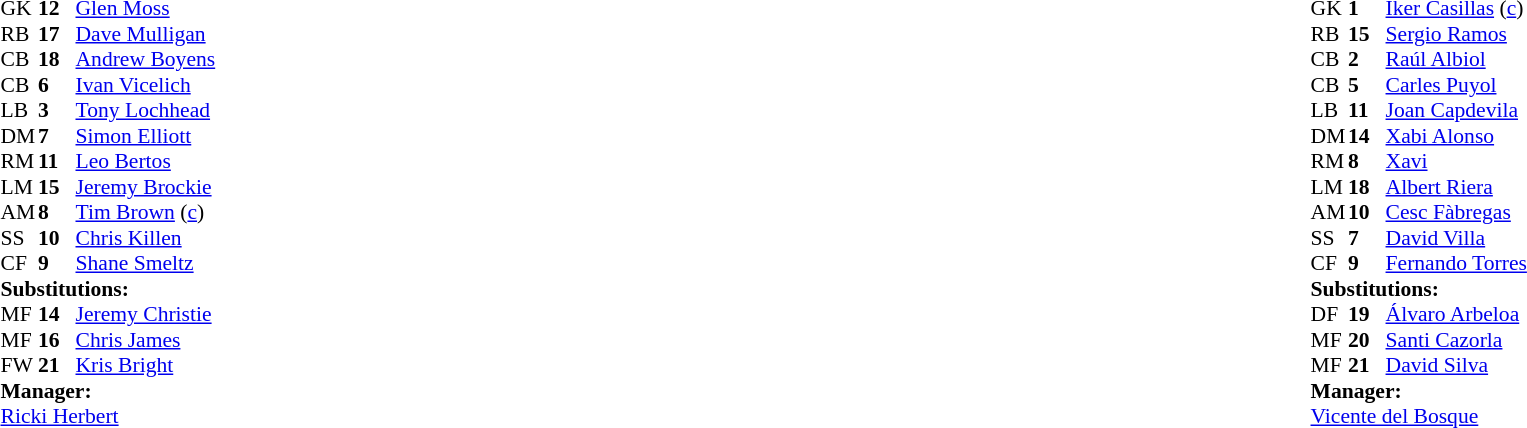<table width="100%">
<tr>
<td valign="top" width="50%"><br><table style="font-size: 90%" cellspacing="0" cellpadding="0">
<tr>
<th width="25"></th>
<th width="25"></th>
</tr>
<tr>
<td>GK</td>
<td><strong>12</strong></td>
<td><a href='#'>Glen Moss</a></td>
</tr>
<tr>
<td>RB</td>
<td><strong>17</strong></td>
<td><a href='#'>Dave Mulligan</a></td>
</tr>
<tr>
<td>CB</td>
<td><strong>18</strong></td>
<td><a href='#'>Andrew Boyens</a></td>
</tr>
<tr>
<td>CB</td>
<td><strong>6</strong></td>
<td><a href='#'>Ivan Vicelich</a></td>
</tr>
<tr>
<td>LB</td>
<td><strong>3</strong></td>
<td><a href='#'>Tony Lochhead</a></td>
</tr>
<tr>
<td>DM</td>
<td><strong>7</strong></td>
<td><a href='#'>Simon Elliott</a></td>
</tr>
<tr>
<td>RM</td>
<td><strong>11</strong></td>
<td><a href='#'>Leo Bertos</a></td>
</tr>
<tr>
<td>LM</td>
<td><strong>15</strong></td>
<td><a href='#'>Jeremy Brockie</a></td>
<td></td>
<td></td>
</tr>
<tr>
<td>AM</td>
<td><strong>8</strong></td>
<td><a href='#'>Tim Brown</a> (<a href='#'>c</a>)</td>
</tr>
<tr>
<td>SS</td>
<td><strong>10</strong></td>
<td><a href='#'>Chris Killen</a></td>
<td></td>
<td></td>
</tr>
<tr>
<td>CF</td>
<td><strong>9</strong></td>
<td><a href='#'>Shane Smeltz</a></td>
<td></td>
<td></td>
</tr>
<tr>
<td colspan=3><strong>Substitutions:</strong></td>
</tr>
<tr>
<td>MF</td>
<td><strong>14</strong></td>
<td><a href='#'>Jeremy Christie</a></td>
<td></td>
<td></td>
</tr>
<tr>
<td>MF</td>
<td><strong>16</strong></td>
<td><a href='#'>Chris James</a></td>
<td></td>
<td></td>
</tr>
<tr>
<td>FW</td>
<td><strong>21</strong></td>
<td><a href='#'>Kris Bright</a></td>
<td></td>
<td></td>
</tr>
<tr>
<td colspan=3><strong>Manager:</strong></td>
</tr>
<tr>
<td colspan="4"><a href='#'>Ricki Herbert</a></td>
</tr>
</table>
</td>
<td valign="top"></td>
<td valign="top" width="50%"><br><table style="font-size: 90%" cellspacing="0" cellpadding="0" align=center>
<tr>
<th width="25"></th>
<th width="25"></th>
</tr>
<tr>
<td>GK</td>
<td><strong>1</strong></td>
<td><a href='#'>Iker Casillas</a> (<a href='#'>c</a>)</td>
</tr>
<tr>
<td>RB</td>
<td><strong>15</strong></td>
<td><a href='#'>Sergio Ramos</a></td>
<td></td>
<td></td>
</tr>
<tr>
<td>CB</td>
<td><strong>2</strong></td>
<td><a href='#'>Raúl Albiol</a></td>
</tr>
<tr>
<td>CB</td>
<td><strong>5</strong></td>
<td><a href='#'>Carles Puyol</a></td>
</tr>
<tr>
<td>LB</td>
<td><strong>11</strong></td>
<td><a href='#'>Joan Capdevila</a></td>
</tr>
<tr>
<td>DM</td>
<td><strong>14</strong></td>
<td><a href='#'>Xabi Alonso</a></td>
</tr>
<tr>
<td>RM</td>
<td><strong>8</strong></td>
<td><a href='#'>Xavi</a></td>
<td></td>
<td></td>
</tr>
<tr>
<td>LM</td>
<td><strong>18</strong></td>
<td><a href='#'>Albert Riera</a></td>
</tr>
<tr>
<td>AM</td>
<td><strong>10</strong></td>
<td><a href='#'>Cesc Fàbregas</a></td>
</tr>
<tr>
<td>SS</td>
<td><strong>7</strong></td>
<td><a href='#'>David Villa</a></td>
</tr>
<tr>
<td>CF</td>
<td><strong>9</strong></td>
<td><a href='#'>Fernando Torres</a></td>
<td></td>
<td></td>
</tr>
<tr>
<td colspan=3><strong>Substitutions:</strong></td>
</tr>
<tr>
<td>DF</td>
<td><strong>19</strong></td>
<td><a href='#'>Álvaro Arbeloa</a></td>
<td></td>
<td></td>
</tr>
<tr>
<td>MF</td>
<td><strong>20</strong></td>
<td><a href='#'>Santi Cazorla</a></td>
<td></td>
<td></td>
</tr>
<tr>
<td>MF</td>
<td><strong>21</strong></td>
<td><a href='#'>David Silva</a></td>
<td></td>
<td></td>
</tr>
<tr>
<td colspan=3><strong>Manager:</strong></td>
</tr>
<tr>
<td colspan="4"><a href='#'>Vicente del Bosque</a></td>
</tr>
</table>
</td>
</tr>
</table>
